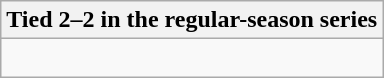<table class="wikitable collapsible collapsed">
<tr>
<th>Tied 2–2 in the regular-season series</th>
</tr>
<tr>
<td><br>


</td>
</tr>
</table>
